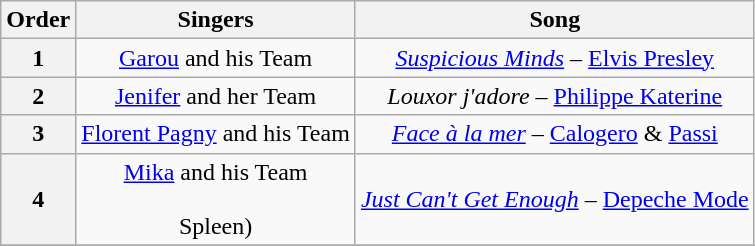<table class="wikitable sortable" style="text-align: center; width: auto;">
<tr>
<th>Order</th>
<th>Singers</th>
<th>Song</th>
</tr>
<tr>
<th>1</th>
<td><a href='#'>Garou</a> and his Team<br></td>
<td><em><a href='#'>Suspicious Minds</a></em> – <a href='#'>Elvis Presley</a></td>
</tr>
<tr>
<th>2</th>
<td><a href='#'>Jenifer</a> and her Team<br></td>
<td><em>Louxor j'adore</em> – <a href='#'>Philippe Katerine</a></td>
</tr>
<tr>
<th>3</th>
<td><a href='#'>Florent Pagny</a> and his Team<br></td>
<td><em><a href='#'>Face à la mer</a></em> – <a href='#'>Calogero</a> & <a href='#'>Passi</a></td>
</tr>
<tr>
<th>4</th>
<td><a href='#'>Mika</a> and his Team<br><br>Spleen)</td>
<td><em><a href='#'>Just Can't Get Enough</a></em> – <a href='#'>Depeche Mode</a></td>
</tr>
<tr>
</tr>
</table>
